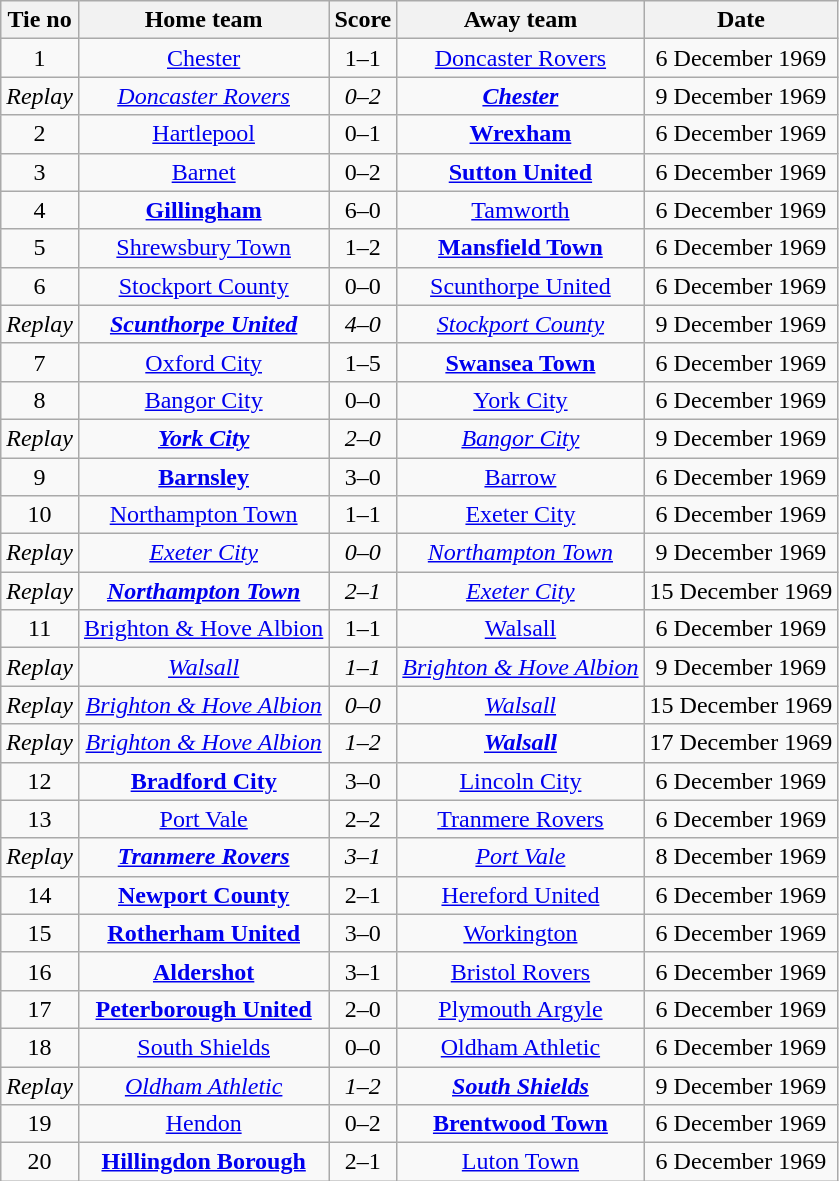<table class="wikitable" style="text-align: center">
<tr>
<th>Tie no</th>
<th>Home team</th>
<th>Score</th>
<th>Away team</th>
<th>Date</th>
</tr>
<tr>
<td>1</td>
<td><a href='#'>Chester</a></td>
<td>1–1</td>
<td><a href='#'>Doncaster Rovers</a></td>
<td>6 December 1969</td>
</tr>
<tr>
<td><em>Replay</em></td>
<td><em><a href='#'>Doncaster Rovers</a></em></td>
<td><em>0–2</em></td>
<td><strong><em><a href='#'>Chester</a></em></strong></td>
<td>9 December 1969</td>
</tr>
<tr>
<td>2</td>
<td><a href='#'>Hartlepool</a></td>
<td>0–1</td>
<td><strong><a href='#'>Wrexham</a></strong></td>
<td>6 December 1969</td>
</tr>
<tr>
<td>3</td>
<td><a href='#'>Barnet</a></td>
<td>0–2</td>
<td><strong><a href='#'>Sutton United</a></strong></td>
<td>6 December 1969</td>
</tr>
<tr>
<td>4</td>
<td><strong><a href='#'>Gillingham</a></strong></td>
<td>6–0</td>
<td><a href='#'>Tamworth</a></td>
<td>6 December 1969</td>
</tr>
<tr>
<td>5</td>
<td><a href='#'>Shrewsbury Town</a></td>
<td>1–2</td>
<td><strong><a href='#'>Mansfield Town</a></strong></td>
<td>6 December 1969</td>
</tr>
<tr>
<td>6</td>
<td><a href='#'>Stockport County</a></td>
<td>0–0</td>
<td><a href='#'>Scunthorpe United</a></td>
<td>6 December 1969</td>
</tr>
<tr>
<td><em>Replay</em></td>
<td><strong><em><a href='#'>Scunthorpe United</a></em></strong></td>
<td><em>4–0</em></td>
<td><em><a href='#'>Stockport County</a></em></td>
<td>9 December 1969</td>
</tr>
<tr>
<td>7</td>
<td><a href='#'>Oxford City</a></td>
<td>1–5</td>
<td><strong><a href='#'>Swansea Town</a></strong></td>
<td>6 December 1969</td>
</tr>
<tr>
<td>8</td>
<td><a href='#'>Bangor City</a></td>
<td>0–0</td>
<td><a href='#'>York City</a></td>
<td>6 December 1969</td>
</tr>
<tr>
<td><em>Replay</em></td>
<td><strong><em><a href='#'>York City</a></em></strong></td>
<td><em>2–0</em></td>
<td><em><a href='#'>Bangor City</a></em></td>
<td>9 December 1969</td>
</tr>
<tr>
<td>9</td>
<td><strong><a href='#'>Barnsley</a></strong></td>
<td>3–0</td>
<td><a href='#'>Barrow</a></td>
<td>6 December 1969</td>
</tr>
<tr>
<td>10</td>
<td><a href='#'>Northampton Town</a></td>
<td>1–1</td>
<td><a href='#'>Exeter City</a></td>
<td>6 December 1969</td>
</tr>
<tr>
<td><em>Replay</em></td>
<td><em><a href='#'>Exeter City</a></em></td>
<td><em>0–0</em></td>
<td><em><a href='#'>Northampton Town</a></em></td>
<td>9 December 1969</td>
</tr>
<tr>
<td><em>Replay</em></td>
<td><strong><em><a href='#'>Northampton Town</a></em></strong></td>
<td><em>2–1</em></td>
<td><em><a href='#'>Exeter City</a></em></td>
<td>15 December 1969</td>
</tr>
<tr>
<td>11</td>
<td><a href='#'>Brighton & Hove Albion</a></td>
<td>1–1</td>
<td><a href='#'>Walsall</a></td>
<td>6 December 1969</td>
</tr>
<tr>
<td><em>Replay</em></td>
<td><em><a href='#'>Walsall</a></em></td>
<td><em>1–1</em></td>
<td><em><a href='#'>Brighton & Hove Albion</a></em></td>
<td>9 December 1969</td>
</tr>
<tr>
<td><em>Replay</em></td>
<td><em><a href='#'>Brighton & Hove Albion</a></em></td>
<td><em>0–0</em></td>
<td><em><a href='#'>Walsall</a></em></td>
<td>15 December 1969</td>
</tr>
<tr>
<td><em>Replay</em></td>
<td><em><a href='#'>Brighton & Hove Albion</a></em></td>
<td><em>1–2</em></td>
<td><strong><em><a href='#'>Walsall</a></em></strong></td>
<td>17 December 1969</td>
</tr>
<tr>
<td>12</td>
<td><strong><a href='#'>Bradford City</a></strong></td>
<td>3–0</td>
<td><a href='#'>Lincoln City</a></td>
<td>6 December 1969</td>
</tr>
<tr>
<td>13</td>
<td><a href='#'>Port Vale</a></td>
<td>2–2</td>
<td><a href='#'>Tranmere Rovers</a></td>
<td>6 December 1969</td>
</tr>
<tr>
<td><em>Replay</em></td>
<td><strong><em><a href='#'>Tranmere Rovers</a></em></strong></td>
<td><em>3–1</em></td>
<td><em><a href='#'>Port Vale</a></em></td>
<td>8 December 1969</td>
</tr>
<tr>
<td>14</td>
<td><strong><a href='#'>Newport County</a></strong></td>
<td>2–1</td>
<td><a href='#'>Hereford United</a></td>
<td>6 December 1969</td>
</tr>
<tr>
<td>15</td>
<td><strong><a href='#'>Rotherham United</a></strong></td>
<td>3–0</td>
<td><a href='#'>Workington</a></td>
<td>6 December 1969</td>
</tr>
<tr>
<td>16</td>
<td><strong><a href='#'>Aldershot</a></strong></td>
<td>3–1</td>
<td><a href='#'>Bristol Rovers</a></td>
<td>6 December 1969</td>
</tr>
<tr>
<td>17</td>
<td><strong><a href='#'>Peterborough United</a></strong></td>
<td>2–0</td>
<td><a href='#'>Plymouth Argyle</a></td>
<td>6 December 1969</td>
</tr>
<tr>
<td>18</td>
<td><a href='#'>South Shields</a></td>
<td>0–0</td>
<td><a href='#'>Oldham Athletic</a></td>
<td>6 December 1969</td>
</tr>
<tr>
<td><em>Replay</em></td>
<td><em><a href='#'>Oldham Athletic</a></em></td>
<td><em>1–2</em></td>
<td><strong><em><a href='#'>South Shields</a></em></strong></td>
<td>9 December 1969</td>
</tr>
<tr>
<td>19</td>
<td><a href='#'>Hendon</a></td>
<td>0–2</td>
<td><strong><a href='#'>Brentwood Town</a></strong></td>
<td>6 December 1969</td>
</tr>
<tr>
<td>20</td>
<td><strong><a href='#'>Hillingdon Borough</a></strong></td>
<td>2–1</td>
<td><a href='#'>Luton Town</a></td>
<td>6 December 1969</td>
</tr>
</table>
